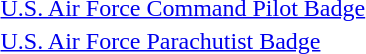<table>
<tr>
<td></td>
<td><a href='#'>U.S. Air Force Command Pilot Badge</a></td>
</tr>
<tr>
<td></td>
<td><a href='#'>U.S. Air Force Parachutist Badge</a></td>
</tr>
<tr>
</tr>
</table>
